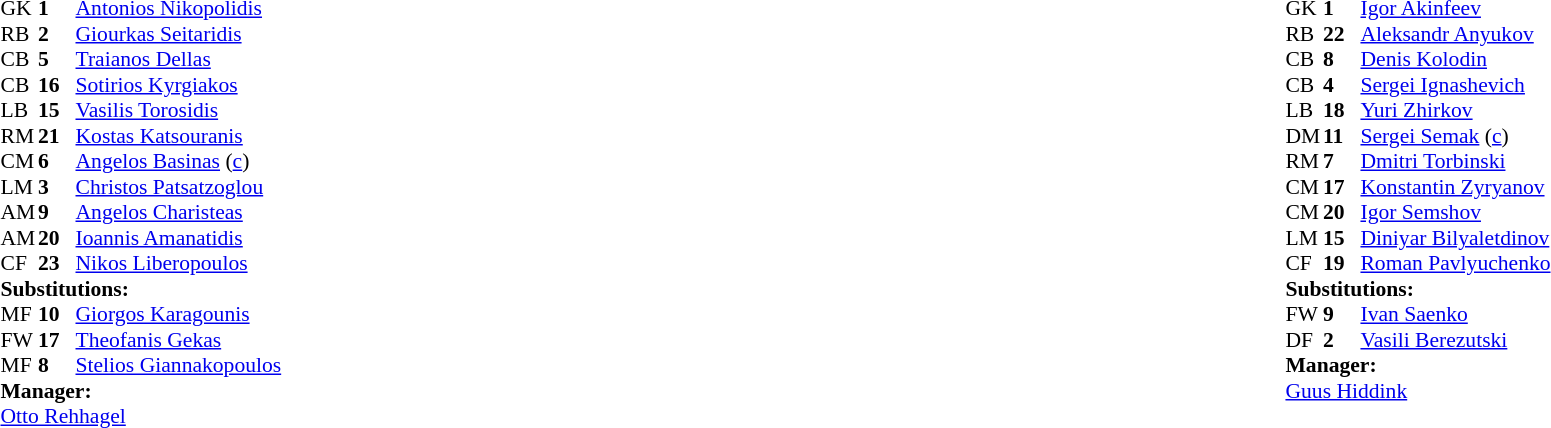<table style="width:100%;">
<tr>
<td style="vertical-align:top; width:40%;"><br><table style="font-size:90%" cellspacing="0" cellpadding="0">
<tr>
<th width="25"></th>
<th width="25"></th>
</tr>
<tr>
<td>GK</td>
<td><strong>1</strong></td>
<td><a href='#'>Antonios Nikopolidis</a></td>
</tr>
<tr>
<td>RB</td>
<td><strong>2</strong></td>
<td><a href='#'>Giourkas Seitaridis</a></td>
<td></td>
<td></td>
</tr>
<tr>
<td>CB</td>
<td><strong>5</strong></td>
<td><a href='#'>Traianos Dellas</a></td>
</tr>
<tr>
<td>CB</td>
<td><strong>16</strong></td>
<td><a href='#'>Sotirios Kyrgiakos</a></td>
</tr>
<tr>
<td>LB</td>
<td><strong>15</strong></td>
<td><a href='#'>Vasilis Torosidis</a></td>
</tr>
<tr>
<td>RM</td>
<td><strong>21</strong></td>
<td><a href='#'>Kostas Katsouranis</a></td>
</tr>
<tr>
<td>CM</td>
<td><strong>6</strong></td>
<td><a href='#'>Angelos Basinas</a> (<a href='#'>c</a>)</td>
</tr>
<tr>
<td>LM</td>
<td><strong>3</strong></td>
<td><a href='#'>Christos Patsatzoglou</a></td>
</tr>
<tr>
<td>AM</td>
<td><strong>9</strong></td>
<td><a href='#'>Angelos Charisteas</a></td>
</tr>
<tr>
<td>AM</td>
<td><strong>20</strong></td>
<td><a href='#'>Ioannis Amanatidis</a></td>
<td></td>
<td></td>
</tr>
<tr>
<td>CF</td>
<td><strong>23</strong></td>
<td><a href='#'>Nikos Liberopoulos</a></td>
<td></td>
<td></td>
</tr>
<tr>
<td colspan=3><strong>Substitutions:</strong></td>
</tr>
<tr>
<td>MF</td>
<td><strong>10</strong></td>
<td><a href='#'>Giorgos Karagounis</a></td>
<td></td>
<td></td>
</tr>
<tr>
<td>FW</td>
<td><strong>17</strong></td>
<td><a href='#'>Theofanis Gekas</a></td>
<td></td>
<td></td>
</tr>
<tr>
<td>MF</td>
<td><strong>8</strong></td>
<td><a href='#'>Stelios Giannakopoulos</a></td>
<td></td>
<td></td>
</tr>
<tr>
<td colspan=3><strong>Manager:</strong></td>
</tr>
<tr>
<td colspan=3> <a href='#'>Otto Rehhagel</a></td>
</tr>
</table>
</td>
<td valign="top"></td>
<td style="vertical-align:top; width:50%;"><br><table style="font-size:90%; margin:auto;" cellspacing="0" cellpadding="0">
<tr>
<th width=25></th>
<th width=25></th>
</tr>
<tr>
<td>GK</td>
<td><strong>1</strong></td>
<td><a href='#'>Igor Akinfeev</a></td>
</tr>
<tr>
<td>RB</td>
<td><strong>22</strong></td>
<td><a href='#'>Aleksandr Anyukov</a></td>
</tr>
<tr>
<td>CB</td>
<td><strong>8</strong></td>
<td><a href='#'>Denis Kolodin</a></td>
</tr>
<tr>
<td>CB</td>
<td><strong>4</strong></td>
<td><a href='#'>Sergei Ignashevich</a></td>
</tr>
<tr>
<td>LB</td>
<td><strong>18</strong></td>
<td><a href='#'>Yuri Zhirkov</a></td>
<td></td>
<td></td>
</tr>
<tr>
<td>DM</td>
<td><strong>11</strong></td>
<td><a href='#'>Sergei Semak</a> (<a href='#'>c</a>)</td>
</tr>
<tr>
<td>RM</td>
<td><strong>7</strong></td>
<td><a href='#'>Dmitri Torbinski</a></td>
<td></td>
</tr>
<tr>
<td>CM</td>
<td><strong>17</strong></td>
<td><a href='#'>Konstantin Zyryanov</a></td>
</tr>
<tr>
<td>CM</td>
<td><strong>20</strong></td>
<td><a href='#'>Igor Semshov</a></td>
</tr>
<tr>
<td>LM</td>
<td><strong>15</strong></td>
<td><a href='#'>Diniyar Bilyaletdinov</a></td>
<td></td>
<td></td>
</tr>
<tr>
<td>CF</td>
<td><strong>19</strong></td>
<td><a href='#'>Roman Pavlyuchenko</a></td>
</tr>
<tr>
<td colspan=3><strong>Substitutions:</strong></td>
</tr>
<tr>
<td>FW</td>
<td><strong>9</strong></td>
<td><a href='#'>Ivan Saenko</a></td>
<td></td>
<td></td>
</tr>
<tr>
<td>DF</td>
<td><strong>2</strong></td>
<td><a href='#'>Vasili Berezutski</a></td>
<td></td>
<td></td>
</tr>
<tr>
<td colspan=3><strong>Manager:</strong></td>
</tr>
<tr>
<td colspan=3> <a href='#'>Guus Hiddink</a></td>
</tr>
</table>
</td>
</tr>
</table>
